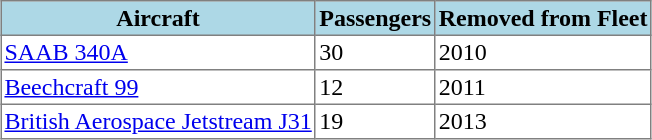<table class="toccolours sortable" border="1" cellpadding="2" style="border-collapse:collapse;margin:1em auto;">
<tr style="background:lightblue;">
<th>Aircraft</th>
<th>Passengers</th>
<th>Removed from Fleet</th>
</tr>
<tr>
<td><a href='#'>SAAB 340A</a></td>
<td>30</td>
<td>2010</td>
</tr>
<tr>
<td><a href='#'>Beechcraft 99</a></td>
<td>12</td>
<td>2011</td>
</tr>
<tr>
<td><a href='#'>British Aerospace Jetstream J31</a></td>
<td>19</td>
<td>2013</td>
</tr>
</table>
